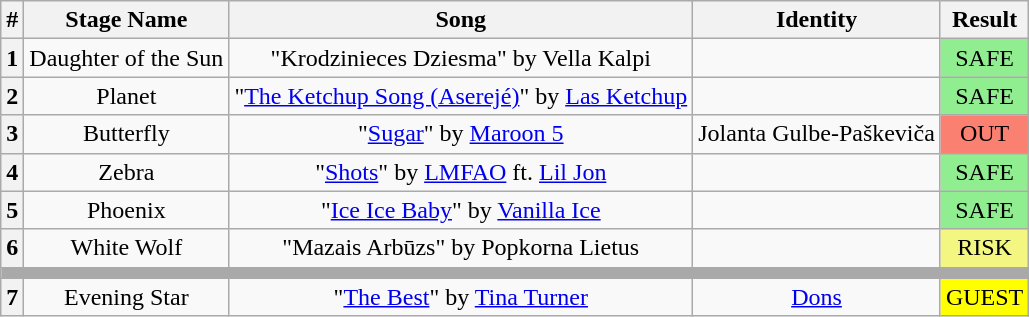<table class="wikitable plainrowheaders" style="text-align: center;">
<tr>
<th>#</th>
<th>Stage Name</th>
<th>Song</th>
<th>Identity</th>
<th>Result</th>
</tr>
<tr>
<th>1</th>
<td>Daughter of the Sun</td>
<td>"Krodzinieces Dziesma" by Vella Kalpi</td>
<td></td>
<td bgcolor="lightgreen">SAFE</td>
</tr>
<tr>
<th>2</th>
<td>Planet</td>
<td>"<a href='#'>The Ketchup Song (Aserejé)</a>" by <a href='#'>Las Ketchup</a></td>
<td></td>
<td bgcolor="lightgreen">SAFE</td>
</tr>
<tr>
<th>3</th>
<td>Butterfly</td>
<td>"<a href='#'>Sugar</a>" by <a href='#'>Maroon 5</a></td>
<td>Jolanta Gulbe-Paškeviča</td>
<td bgcolor="salmon">OUT</td>
</tr>
<tr>
<th>4</th>
<td>Zebra</td>
<td>"<a href='#'>Shots</a>" by <a href='#'>LMFAO</a> ft. <a href='#'>Lil Jon</a></td>
<td></td>
<td bgcolor="lightgreen">SAFE</td>
</tr>
<tr>
<th>5</th>
<td>Phoenix</td>
<td>"<a href='#'>Ice Ice Baby</a>" by <a href='#'>Vanilla Ice</a></td>
<td></td>
<td bgcolor="lightgreen">SAFE</td>
</tr>
<tr>
<th>6</th>
<td>White Wolf</td>
<td>"Mazais Arbūzs" by Popkorna Lietus</td>
<td></td>
<td bgcolor="#F3F781">RISK</td>
</tr>
<tr>
<td colspan="5" style="background:darkgray"></td>
</tr>
<tr>
<th>7</th>
<td>Evening Star</td>
<td>"<a href='#'>The Best</a>" by <a href='#'>Tina Turner</a></td>
<td><a href='#'>Dons</a></td>
<td bgcolor=yellow>GUEST</td>
</tr>
</table>
